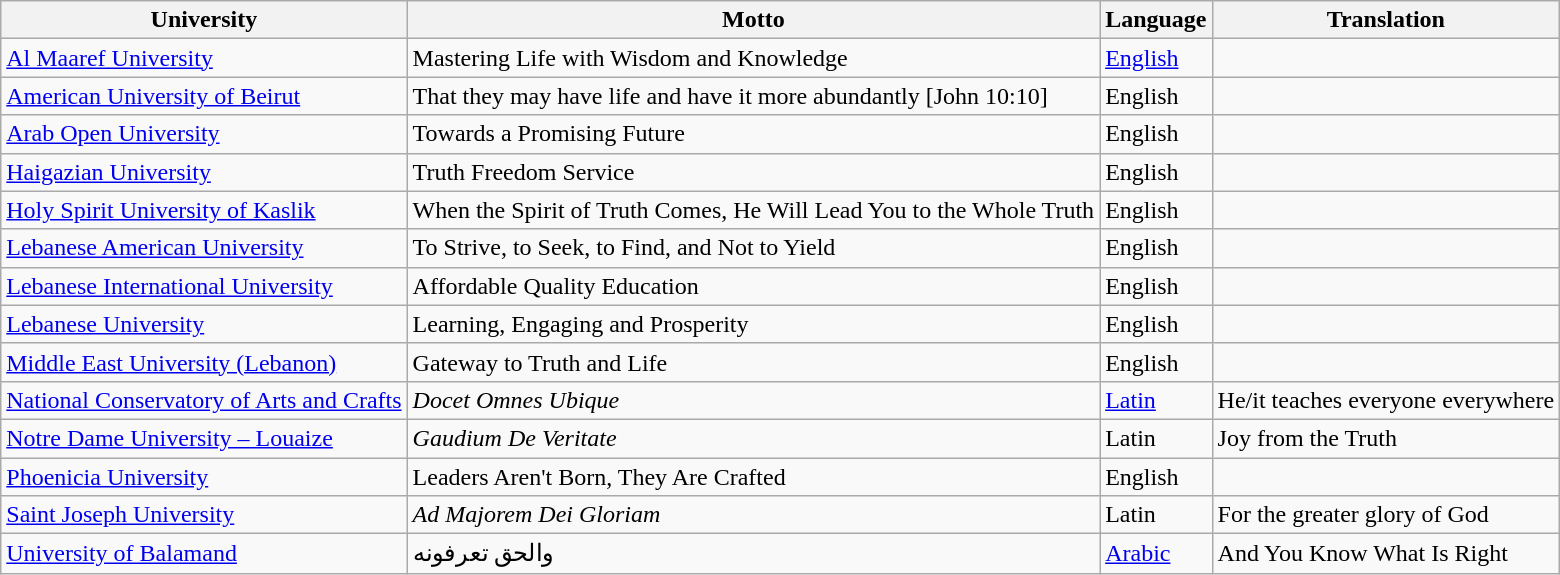<table class="wikitable sortable plainrowheaders">
<tr>
<th>University</th>
<th>Motto</th>
<th>Language</th>
<th>Translation</th>
</tr>
<tr>
<td><a href='#'>Al Maaref University</a></td>
<td>Mastering Life with Wisdom and Knowledge</td>
<td><a href='#'>English</a></td>
<td></td>
</tr>
<tr>
<td><a href='#'>American University of Beirut</a></td>
<td>That they may have life and have it more abundantly [John 10:10]</td>
<td>English</td>
<td></td>
</tr>
<tr>
<td><a href='#'>Arab Open University</a></td>
<td>Towards a Promising Future</td>
<td>English</td>
<td></td>
</tr>
<tr>
<td><a href='#'>Haigazian University</a></td>
<td>Truth Freedom Service</td>
<td>English</td>
<td></td>
</tr>
<tr>
<td><a href='#'>Holy Spirit University of Kaslik</a></td>
<td>When the Spirit of Truth Comes, He Will Lead You to the Whole Truth</td>
<td>English</td>
<td></td>
</tr>
<tr>
<td><a href='#'>Lebanese American University</a></td>
<td>To Strive, to Seek, to Find, and Not to Yield</td>
<td>English</td>
<td></td>
</tr>
<tr>
<td><a href='#'>Lebanese International University</a></td>
<td>Affordable Quality Education</td>
<td>English</td>
<td></td>
</tr>
<tr>
<td><a href='#'>Lebanese University</a></td>
<td>Learning, Engaging and Prosperity</td>
<td>English</td>
<td></td>
</tr>
<tr>
<td><a href='#'>Middle East University (Lebanon)</a></td>
<td>Gateway to Truth and Life</td>
<td>English</td>
<td></td>
</tr>
<tr>
<td><a href='#'>National Conservatory of Arts and Crafts</a></td>
<td><em>Docet Omnes Ubique</em></td>
<td><a href='#'>Latin</a></td>
<td>He/it teaches everyone everywhere</td>
</tr>
<tr>
<td><a href='#'>Notre Dame University – Louaize</a></td>
<td><em>Gaudium De Veritate</em></td>
<td>Latin</td>
<td>Joy from the Truth</td>
</tr>
<tr>
<td><a href='#'>Phoenicia University</a></td>
<td>Leaders Aren't Born, They Are Crafted</td>
<td>English</td>
<td></td>
</tr>
<tr>
<td><a href='#'>Saint Joseph University</a></td>
<td><em>Ad Majorem Dei Gloriam</em></td>
<td>Latin</td>
<td>For the greater glory of God</td>
</tr>
<tr>
<td><a href='#'>University of Balamand</a></td>
<td>والحق تعرفونه</td>
<td><a href='#'>Arabic</a></td>
<td>And You Know What Is Right</td>
</tr>
</table>
